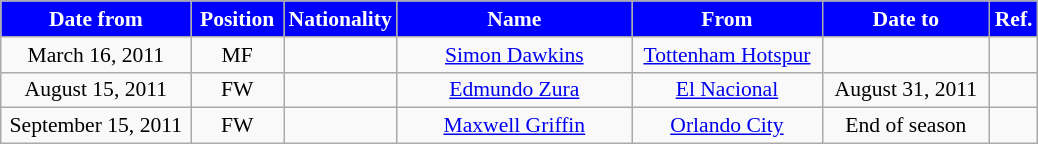<table class="wikitable" style="text-align:center; font-size:90%; ">
<tr>
<th style="background:#00f; color:white; width:120px;">Date from</th>
<th style="background:#00f; color:white; width:55px;">Position</th>
<th style="background:#00f; color:white; width:55px;">Nationality</th>
<th style="background:#00f; color:white; width:150px;">Name</th>
<th style="background:#00f; color:white; width:120px;">From</th>
<th style="background:#00f; color:white; width:105px;">Date to</th>
<th style="background:#00f; color:white; width:25px;">Ref.</th>
</tr>
<tr>
<td>March 16, 2011</td>
<td>MF</td>
<td></td>
<td><a href='#'>Simon Dawkins</a></td>
<td><a href='#'>Tottenham Hotspur</a></td>
<td></td>
<td></td>
</tr>
<tr>
<td>August 15, 2011</td>
<td>FW</td>
<td></td>
<td><a href='#'>Edmundo Zura</a></td>
<td><a href='#'>El Nacional</a></td>
<td>August 31, 2011</td>
<td></td>
</tr>
<tr>
<td>September 15, 2011</td>
<td>FW</td>
<td></td>
<td><a href='#'>Maxwell Griffin</a></td>
<td><a href='#'>Orlando City</a></td>
<td>End of season</td>
<td></td>
</tr>
</table>
